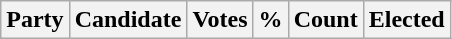<table class="wikitable">
<tr>
<th colspan="2">Party</th>
<th>Candidate</th>
<th>Votes</th>
<th>%</th>
<th>Count</th>
<th>Elected<br>









</th>
</tr>
</table>
